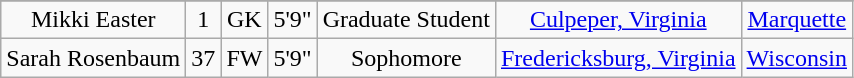<table class="wikitable sortable" style="text-align:center;" border="1">
<tr align=center>
</tr>
<tr>
<td>Mikki Easter</td>
<td>1</td>
<td>GK</td>
<td>5'9"</td>
<td>Graduate Student</td>
<td><a href='#'>Culpeper, Virginia</a></td>
<td><a href='#'>Marquette</a></td>
</tr>
<tr>
<td>Sarah Rosenbaum</td>
<td>37</td>
<td>FW</td>
<td>5'9"</td>
<td>Sophomore</td>
<td><a href='#'>Fredericksburg, Virginia</a></td>
<td><a href='#'>Wisconsin</a></td>
</tr>
</table>
